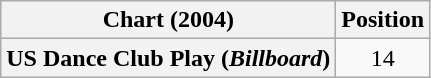<table class="wikitable plainrowheaders" style="text-align:center">
<tr>
<th scope="col">Chart (2004)</th>
<th scope="col">Position</th>
</tr>
<tr>
<th scope="row">US Dance Club Play (<em>Billboard</em>)</th>
<td>14</td>
</tr>
</table>
